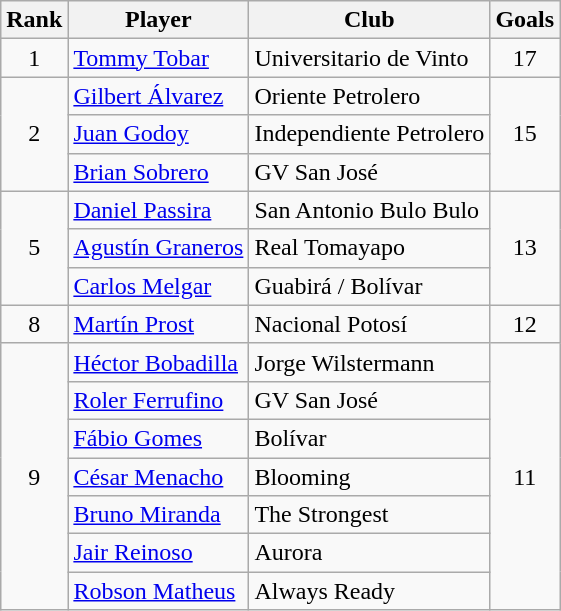<table class="wikitable" style="text-align:center">
<tr>
<th>Rank</th>
<th>Player</th>
<th>Club</th>
<th>Goals</th>
</tr>
<tr>
<td>1</td>
<td align="left"> <a href='#'>Tommy Tobar</a></td>
<td align="left">Universitario de Vinto</td>
<td>17</td>
</tr>
<tr>
<td rowspan=3>2</td>
<td align="left"> <a href='#'>Gilbert Álvarez</a></td>
<td align="left">Oriente Petrolero</td>
<td rowspan=3>15</td>
</tr>
<tr>
<td align="left"> <a href='#'>Juan Godoy</a></td>
<td align="left">Independiente Petrolero</td>
</tr>
<tr>
<td align="left"> <a href='#'>Brian Sobrero</a></td>
<td align="left">GV San José</td>
</tr>
<tr>
<td rowspan=3>5</td>
<td align="left"> <a href='#'>Daniel Passira</a></td>
<td align="left">San Antonio Bulo Bulo</td>
<td rowspan=3>13</td>
</tr>
<tr>
<td align="left"> <a href='#'>Agustín Graneros</a></td>
<td align="left">Real Tomayapo</td>
</tr>
<tr>
<td align="left"> <a href='#'>Carlos Melgar</a></td>
<td align="left">Guabirá / Bolívar</td>
</tr>
<tr>
<td>8</td>
<td align="left"> <a href='#'>Martín Prost</a></td>
<td align="left">Nacional Potosí</td>
<td>12</td>
</tr>
<tr>
<td rowspan=7>9</td>
<td align="left"> <a href='#'>Héctor Bobadilla</a></td>
<td align="left">Jorge Wilstermann</td>
<td rowspan=7>11</td>
</tr>
<tr>
<td align="left"> <a href='#'>Roler Ferrufino</a></td>
<td align="left">GV San José</td>
</tr>
<tr>
<td align="left"> <a href='#'>Fábio Gomes</a></td>
<td align="left">Bolívar</td>
</tr>
<tr>
<td align="left"> <a href='#'>César Menacho</a></td>
<td align="left">Blooming</td>
</tr>
<tr>
<td align="left"> <a href='#'>Bruno Miranda</a></td>
<td align="left">The Strongest</td>
</tr>
<tr>
<td align="left"> <a href='#'>Jair Reinoso</a></td>
<td align="left">Aurora</td>
</tr>
<tr>
<td align="left"> <a href='#'>Robson Matheus</a></td>
<td align="left">Always Ready</td>
</tr>
</table>
